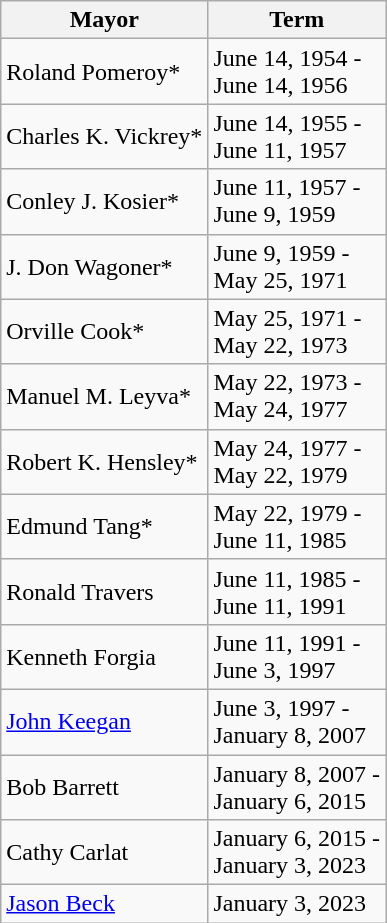<table class="wikitable">
<tr>
<th>Mayor</th>
<th>Term</th>
</tr>
<tr>
<td>Roland Pomeroy*</td>
<td>June 14, 1954 -<br>June 14, 1956</td>
</tr>
<tr>
<td>Charles K. Vickrey*</td>
<td>June 14, 1955 -<br>June 11, 1957</td>
</tr>
<tr>
<td>Conley J. Kosier*</td>
<td>June 11, 1957 -<br>June 9, 1959</td>
</tr>
<tr>
<td>J. Don Wagoner*</td>
<td>June 9, 1959 -<br>May 25, 1971</td>
</tr>
<tr>
<td>Orville Cook*</td>
<td>May 25, 1971 -<br>May 22, 1973</td>
</tr>
<tr>
<td>Manuel M. Leyva*</td>
<td>May 22, 1973 -<br>May 24, 1977</td>
</tr>
<tr>
<td>Robert K. Hensley*</td>
<td>May 24, 1977 -<br>May 22, 1979</td>
</tr>
<tr>
<td>Edmund Tang*</td>
<td>May 22, 1979 -<br>June 11, 1985</td>
</tr>
<tr>
<td>Ronald Travers</td>
<td>June 11, 1985 -<br>June 11, 1991</td>
</tr>
<tr>
<td>Kenneth Forgia</td>
<td>June 11, 1991 -<br>June 3, 1997</td>
</tr>
<tr>
<td><a href='#'>John Keegan</a></td>
<td>June 3, 1997 -<br>January 8, 2007</td>
</tr>
<tr>
<td>Bob Barrett</td>
<td>January 8, 2007 -<br>January 6, 2015</td>
</tr>
<tr>
<td>Cathy Carlat</td>
<td>January 6, 2015 -<br>January 3, 2023</td>
</tr>
<tr>
<td><a href='#'>Jason Beck</a></td>
<td>January 3, 2023</td>
</tr>
</table>
